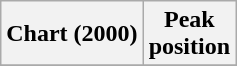<table class = "wikitable plainrowheaders">
<tr>
<th>Chart (2000)</th>
<th>Peak<br>position</th>
</tr>
<tr>
</tr>
</table>
